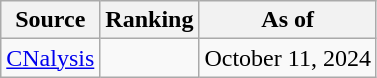<table class="wikitable" style="text-align:center">
<tr>
<th>Source</th>
<th>Ranking</th>
<th>As of</th>
</tr>
<tr>
<td><a href='#'>CNalysis</a></td>
<td></td>
<td>October 11, 2024</td>
</tr>
</table>
